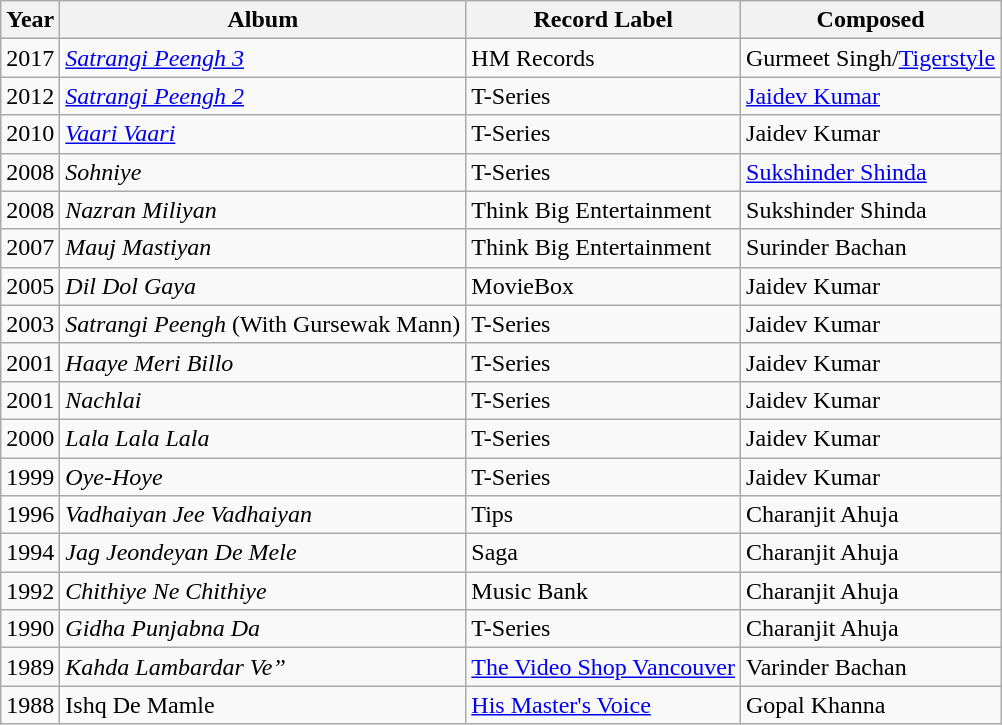<table class="wikitable sortable">
<tr>
<th>Year</th>
<th>Album</th>
<th>Record Label</th>
<th>Composed</th>
</tr>
<tr>
<td>2017</td>
<td><em><a href='#'>Satrangi Peengh 3</a></em></td>
<td>HM Records</td>
<td>Gurmeet Singh/<a href='#'>Tigerstyle</a></td>
</tr>
<tr>
<td>2012</td>
<td><em><a href='#'>Satrangi Peengh 2</a></em></td>
<td>T-Series</td>
<td><a href='#'>Jaidev Kumar</a></td>
</tr>
<tr>
<td>2010</td>
<td><em><a href='#'>Vaari Vaari</a></em></td>
<td>T-Series</td>
<td>Jaidev Kumar</td>
</tr>
<tr>
<td>2008</td>
<td><em>Sohniye</em></td>
<td>T-Series</td>
<td><a href='#'>Sukshinder Shinda</a></td>
</tr>
<tr>
<td>2008</td>
<td><em>Nazran Miliyan</em></td>
<td>Think Big Entertainment</td>
<td>Sukshinder Shinda</td>
</tr>
<tr>
<td>2007</td>
<td><em>Mauj Mastiyan</em></td>
<td>Think Big Entertainment</td>
<td>Surinder Bachan</td>
</tr>
<tr>
<td>2005</td>
<td><em>Dil Dol Gaya</em></td>
<td>MovieBox</td>
<td>Jaidev Kumar</td>
</tr>
<tr>
<td>2003</td>
<td><em>Satrangi Peengh</em> (With Gursewak Mann)</td>
<td>T-Series</td>
<td>Jaidev Kumar</td>
</tr>
<tr>
<td>2001</td>
<td><em>Haaye Meri Billo</em></td>
<td>T-Series</td>
<td>Jaidev Kumar</td>
</tr>
<tr>
<td>2001</td>
<td><em>Nachlai</em></td>
<td>T-Series</td>
<td>Jaidev Kumar</td>
</tr>
<tr>
<td>2000</td>
<td><em>Lala Lala Lala</em></td>
<td>T-Series</td>
<td>Jaidev Kumar</td>
</tr>
<tr>
<td>1999</td>
<td><em>Oye-Hoye</em></td>
<td>T-Series</td>
<td>Jaidev Kumar</td>
</tr>
<tr>
<td>1996</td>
<td><em>Vadhaiyan Jee Vadhaiyan</em></td>
<td>Tips</td>
<td>Charanjit Ahuja</td>
</tr>
<tr>
<td>1994</td>
<td><em>Jag Jeondeyan De Mele</em></td>
<td>Saga</td>
<td>Charanjit Ahuja</td>
</tr>
<tr>
<td>1992</td>
<td><em>Chithiye Ne Chithiye</em></td>
<td>Music Bank</td>
<td>Charanjit Ahuja</td>
</tr>
<tr>
<td>1990</td>
<td><em>Gidha Punjabna Da</em></td>
<td>T-Series</td>
<td>Charanjit Ahuja</td>
</tr>
<tr>
<td>1989</td>
<td><em>Kahda Lambardar Ve”</td>
<td><a href='#'>The Video Shop Vancouver</a></td>
<td>Varinder Bachan</td>
</tr>
<tr>
<td>1988</td>
<td></em>Ishq De Mamle<em></td>
<td><a href='#'>His Master's Voice</a></td>
<td>Gopal Khanna</td>
</tr>
</table>
